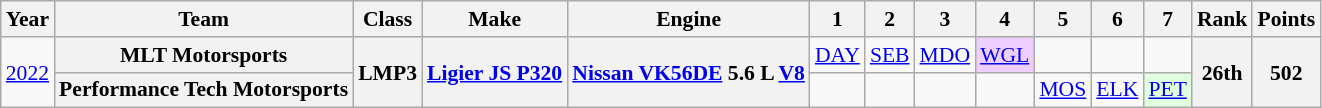<table class="wikitable" style="text-align:center; font-size:90%">
<tr>
<th>Year</th>
<th>Team</th>
<th>Class</th>
<th>Make</th>
<th>Engine</th>
<th>1</th>
<th>2</th>
<th>3</th>
<th>4</th>
<th>5</th>
<th>6</th>
<th>7</th>
<th>Rank</th>
<th>Points</th>
</tr>
<tr>
<td rowspan="2"><a href='#'>2022</a></td>
<th>MLT Motorsports</th>
<th rowspan="2">LMP3</th>
<th rowspan="2"><a href='#'>Ligier JS P320</a></th>
<th rowspan="2"><a href='#'>Nissan VK56DE</a> 5.6 L <a href='#'>V8</a></th>
<td style="background:#;"><a href='#'>DAY</a><br></td>
<td style="background:#;"><a href='#'>SEB</a><br></td>
<td style="background:#;"><a href='#'>MDO</a><br></td>
<td style="background:#EFCFFF;"><a href='#'>WGL</a><br></td>
<td></td>
<td></td>
<td></td>
<th rowspan="2">26th</th>
<th rowspan="2">502</th>
</tr>
<tr>
<th>Performance Tech Motorsports</th>
<td></td>
<td></td>
<td></td>
<td></td>
<td style="background:#;"><a href='#'>MOS</a><br></td>
<td style="background:#;"><a href='#'>ELK</a><br></td>
<td style="background:#DFFFDF;"><a href='#'>PET</a><br></td>
</tr>
</table>
